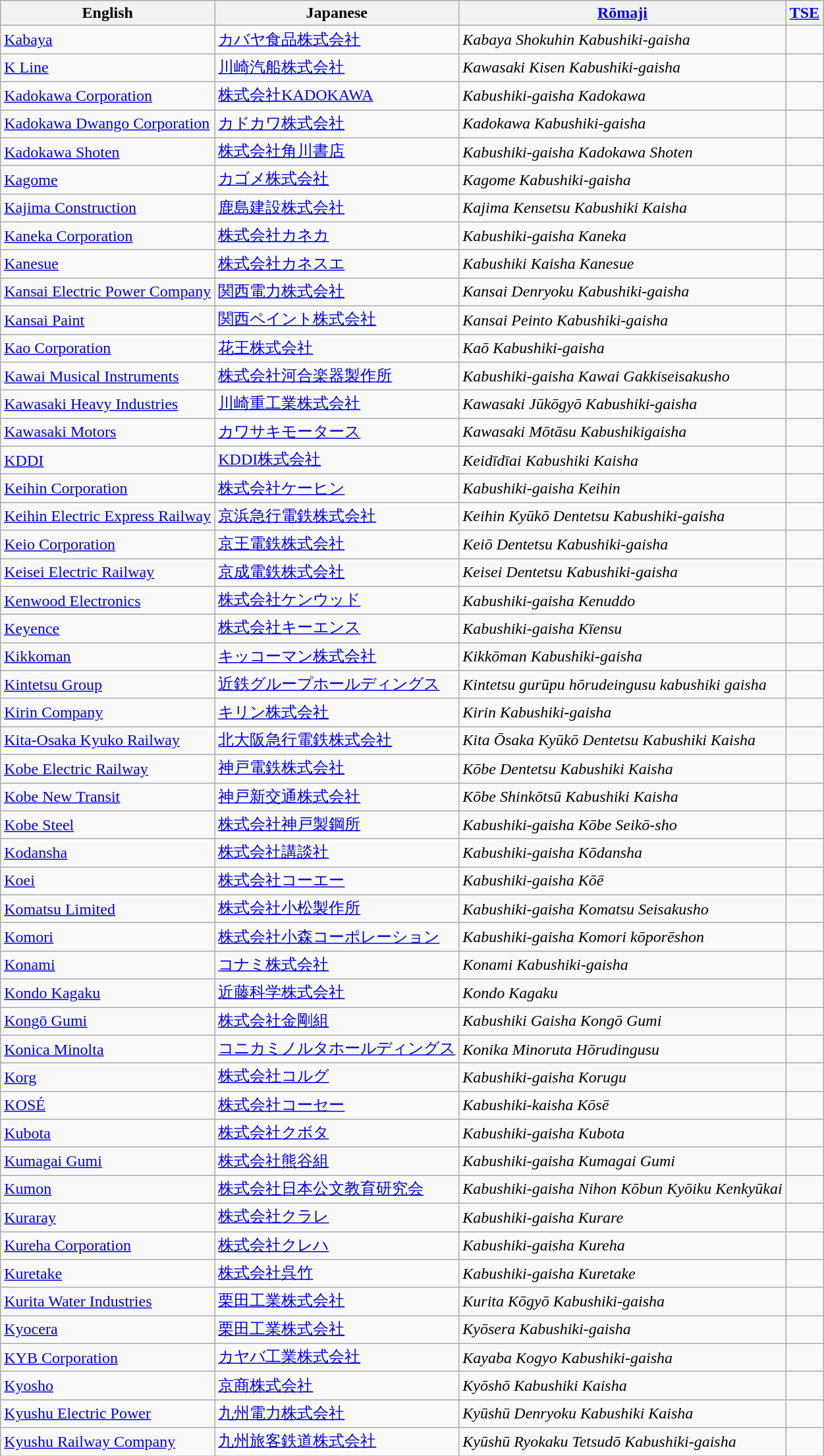<table class="wikitable">
<tr>
<th>English</th>
<th>Japanese</th>
<th><a href='#'>Rōmaji</a></th>
<th><a href='#'>TSE</a></th>
</tr>
<tr>
<td><a href='#'>Kabaya</a></td>
<td><a href='#'>カバヤ食品株式会社</a></td>
<td><em>Kabaya Shokuhin Kabushiki-gaisha</em></td>
<td></td>
</tr>
<tr>
<td><a href='#'>K Line</a></td>
<td><a href='#'>川崎汽船株式会社</a></td>
<td><em>Kawasaki Kisen Kabushiki-gaisha</em></td>
<td></td>
</tr>
<tr>
<td><a href='#'>Kadokawa Corporation</a></td>
<td><a href='#'>株式会社KADOKAWA</a></td>
<td><em>Kabushiki-gaisha Kadokawa</em></td>
<td></td>
</tr>
<tr>
<td><a href='#'>Kadokawa Dwango Corporation</a></td>
<td><a href='#'>カドカワ株式会社</a></td>
<td><em>Kadokawa Kabushiki-gaisha</em></td>
<td></td>
</tr>
<tr>
<td><a href='#'>Kadokawa Shoten</a></td>
<td><a href='#'>株式会社角川書店</a></td>
<td><em>Kabushiki-gaisha Kadokawa Shoten</em></td>
<td></td>
</tr>
<tr>
<td><a href='#'>Kagome</a></td>
<td><a href='#'>カゴメ株式会社</a></td>
<td><em>Kagome Kabushiki-gaisha</em></td>
<td></td>
</tr>
<tr>
<td><a href='#'>Kajima Construction</a></td>
<td><a href='#'>鹿島建設株式会社</a></td>
<td><em>Kajima Kensetsu Kabushiki Kaisha</em></td>
<td></td>
</tr>
<tr>
<td><a href='#'>Kaneka Corporation</a></td>
<td><a href='#'>株式会社カネカ</a></td>
<td><em>Kabushiki-gaisha Kaneka</em></td>
<td></td>
</tr>
<tr>
<td><a href='#'>Kanesue</a></td>
<td><a href='#'>株式会社カネスエ</a></td>
<td><em>Kabushiki Kaisha Kanesue</em></td>
<td></td>
</tr>
<tr>
<td><a href='#'>Kansai Electric Power Company</a></td>
<td><a href='#'>関西電力株式会社</a></td>
<td><em>Kansai Denryoku Kabushiki-gaisha</em></td>
<td></td>
</tr>
<tr>
<td><a href='#'>Kansai Paint</a></td>
<td><a href='#'>関西ペイント株式会社</a></td>
<td><em>Kansai Peinto Kabushiki-gaisha</em></td>
<td></td>
</tr>
<tr>
<td><a href='#'>Kao Corporation</a></td>
<td><a href='#'>花王株式会社</a></td>
<td><em>Kaō Kabushiki-gaisha</em></td>
<td></td>
</tr>
<tr>
<td><a href='#'>Kawai Musical Instruments</a></td>
<td><a href='#'>株式会社河合楽器製作所</a></td>
<td><em>Kabushiki-gaisha Kawai Gakkiseisakusho</em></td>
<td></td>
</tr>
<tr>
<td><a href='#'>Kawasaki Heavy Industries</a></td>
<td><a href='#'>川崎重工業株式会社</a></td>
<td><em>Kawasaki Jūkōgyō Kabushiki-gaisha</em></td>
<td></td>
</tr>
<tr>
<td><a href='#'>Kawasaki Motors</a></td>
<td><a href='#'>カワサキモータース</a></td>
<td><em>Kawasaki Mōtāsu Kabushikigaisha</em></td>
<td></td>
</tr>
<tr>
<td><a href='#'>KDDI</a></td>
<td><a href='#'>KDDI株式会社</a></td>
<td><em>Keidīdīai Kabushiki Kaisha</em></td>
<td></td>
</tr>
<tr>
<td><a href='#'>Keihin Corporation</a></td>
<td><a href='#'>株式会社ケーヒン</a></td>
<td><em>Kabushiki-gaisha Keihin</em></td>
<td></td>
</tr>
<tr>
<td><a href='#'>Keihin Electric Express Railway</a></td>
<td><a href='#'>京浜急行電鉄株式会社</a></td>
<td><em>Keihin Kyūkō Dentetsu Kabushiki-gaisha</em></td>
<td></td>
</tr>
<tr>
<td><a href='#'>Keio Corporation</a></td>
<td><a href='#'>京王電鉄株式会社</a></td>
<td><em>Keiō Dentetsu Kabushiki-gaisha</em></td>
<td></td>
</tr>
<tr>
<td><a href='#'>Keisei Electric Railway</a></td>
<td><a href='#'>京成電鉄株式会社</a></td>
<td><em>Keisei Dentetsu Kabushiki-gaisha</em></td>
</tr>
<tr>
<td><a href='#'>Kenwood Electronics</a></td>
<td><a href='#'>株式会社ケンウッド</a></td>
<td><em>Kabushiki-gaisha Kenuddo</em></td>
<td></td>
</tr>
<tr>
<td><a href='#'>Keyence</a></td>
<td><a href='#'>株式会社キーエンス</a></td>
<td><em>Kabushiki-gaisha Kīensu</em></td>
<td></td>
</tr>
<tr>
<td><a href='#'>Kikkoman</a></td>
<td><a href='#'>キッコーマン株式会社</a></td>
<td><em>Kikkōman Kabushiki-gaisha</em></td>
<td></td>
</tr>
<tr>
<td><a href='#'>Kintetsu Group</a></td>
<td><a href='#'>近鉄グループホールディングス</a></td>
<td><em>Kintetsu gurūpu hōrudeingusu kabushiki gaisha</em></td>
<td></td>
</tr>
<tr>
<td><a href='#'>Kirin Company</a></td>
<td><a href='#'>キリン株式会社</a></td>
<td><em>Kirin Kabushiki-gaisha</em></td>
<td></td>
</tr>
<tr>
<td><a href='#'>Kita-Osaka Kyuko Railway</a></td>
<td><a href='#'>北大阪急行電鉄株式会社</a></td>
<td><em>Kita Ōsaka Kyūkō Dentetsu Kabushiki Kaisha</em></td>
<td></td>
</tr>
<tr>
<td><a href='#'>Kobe Electric Railway</a></td>
<td><a href='#'>神戸電鉄株式会社</a></td>
<td><em>Kōbe Dentetsu Kabushiki Kaisha</em></td>
<td></td>
</tr>
<tr>
<td><a href='#'>Kobe New Transit</a></td>
<td><a href='#'>神戸新交通株式会社</a></td>
<td><em>Kōbe Shinkōtsū Kabushiki Kaisha</em></td>
<td></td>
</tr>
<tr>
<td><a href='#'>Kobe Steel</a></td>
<td><a href='#'>株式会社神戸製鋼所</a></td>
<td><em>Kabushiki-gaisha Kōbe Seikō-sho</em></td>
<td></td>
</tr>
<tr>
<td><a href='#'>Kodansha</a></td>
<td><a href='#'>株式会社講談社</a></td>
<td><em>Kabushiki-gaisha Kōdansha</em></td>
<td></td>
</tr>
<tr>
<td><a href='#'>Koei</a></td>
<td><a href='#'>株式会社コーエー</a></td>
<td><em>Kabushiki-gaisha Kōē</em></td>
<td></td>
</tr>
<tr>
<td><a href='#'>Komatsu Limited</a></td>
<td><a href='#'>株式会社小松製作所</a></td>
<td><em>Kabushiki-gaisha Komatsu Seisakusho</em></td>
<td></td>
</tr>
<tr>
<td><a href='#'>Komori</a></td>
<td><a href='#'>株式会社小森コーポレーション</a></td>
<td><em>Kabushiki-gaisha Komori kōporēshon</em></td>
<td></td>
</tr>
<tr>
<td><a href='#'>Konami</a></td>
<td><a href='#'>コナミ株式会社</a></td>
<td><em>Konami Kabushiki-gaisha</em></td>
<td></td>
</tr>
<tr>
<td><a href='#'>Kondo Kagaku</a></td>
<td><a href='#'>近藤科学株式会社</a></td>
<td><em>Kondo Kagaku</em></td>
<td></td>
</tr>
<tr>
<td><a href='#'>Kongō Gumi</a></td>
<td><a href='#'>株式会社金剛組</a></td>
<td><em>Kabushiki Gaisha Kongō Gumi</em></td>
<td></td>
</tr>
<tr>
<td><a href='#'>Konica Minolta</a></td>
<td><a href='#'>コニカミノルタホールディングス</a></td>
<td><em>Konika Minoruta Hōrudingusu</em></td>
<td></td>
</tr>
<tr>
<td><a href='#'>Korg</a></td>
<td><a href='#'>株式会社コルグ</a></td>
<td><em>Kabushiki-gaisha Korugu</em></td>
<td></td>
</tr>
<tr>
<td><a href='#'>KOSÉ</a></td>
<td><a href='#'>株式会社コーセー</a></td>
<td><em>Kabushiki-kaisha Kōsē</em></td>
<td></td>
</tr>
<tr>
<td><a href='#'>Kubota</a></td>
<td><a href='#'>株式会社クボタ</a></td>
<td><em>Kabushiki-gaisha Kubota</em></td>
<td></td>
</tr>
<tr>
<td><a href='#'>Kumagai Gumi</a></td>
<td><a href='#'>株式会社熊谷組</a></td>
<td><em>Kabushiki-gaisha Kumagai Gumi</em></td>
<td></td>
</tr>
<tr>
<td><a href='#'>Kumon</a></td>
<td><a href='#'>株式会社日本公文教育研究会</a></td>
<td><em>Kabushiki-gaisha Nihon Kōbun Kyōiku Kenkyūkai</em></td>
<td></td>
</tr>
<tr>
<td><a href='#'>Kuraray</a></td>
<td><a href='#'>株式会社クラレ</a></td>
<td><em>Kabushiki-gaisha Kurare</em></td>
<td></td>
</tr>
<tr>
<td><a href='#'>Kureha Corporation</a></td>
<td><a href='#'>株式会社クレハ</a></td>
<td><em>Kabushiki-gaisha Kureha</em></td>
<td></td>
</tr>
<tr>
<td><a href='#'>Kuretake</a></td>
<td><a href='#'>株式会社呉竹</a></td>
<td><em>Kabushiki-gaisha Kuretake</em></td>
<td></td>
</tr>
<tr>
<td><a href='#'>Kurita Water Industries</a></td>
<td><a href='#'>栗田工業株式会社</a></td>
<td><em>Kurita Kōgyō Kabushiki-gaisha</em></td>
<td></td>
</tr>
<tr>
<td><a href='#'>Kyocera</a></td>
<td><a href='#'>栗田工業株式会社</a></td>
<td><em>Kyōsera Kabushiki-gaisha</em></td>
<td></td>
</tr>
<tr>
<td><a href='#'>KYB Corporation</a></td>
<td><a href='#'>カヤバ工業株式会社</a></td>
<td><em> Kayaba Kogyo Kabushiki-gaisha </em></td>
<td></td>
</tr>
<tr>
<td><a href='#'>Kyosho</a></td>
<td><a href='#'>京商株式会社</a></td>
<td><em>Kyōshō Kabushiki Kaisha</em></td>
<td></td>
</tr>
<tr>
<td><a href='#'>Kyushu Electric Power</a></td>
<td><a href='#'>九州電力株式会社</a></td>
<td><em>Kyūshū Denryoku Kabushiki Kaisha</em></td>
<td></td>
</tr>
<tr>
<td><a href='#'>Kyushu Railway Company</a></td>
<td><a href='#'>九州旅客鉄道株式会社</a></td>
<td><em>Kyūshū Ryokaku Tetsudō Kabushiki-gaisha</em></td>
<td></td>
</tr>
</table>
